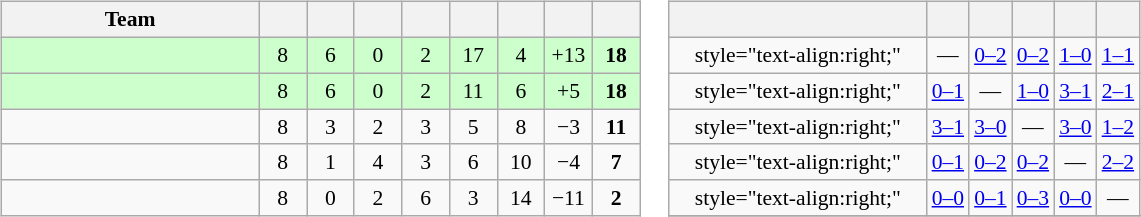<table>
<tr>
<td><br><table class="wikitable" style="text-align: center; font-size: 90%;">
<tr>
<th width=165>Team</th>
<th width=25></th>
<th width=25></th>
<th width=25></th>
<th width=25></th>
<th width=25></th>
<th width=25></th>
<th width=25></th>
<th width=25></th>
</tr>
<tr style="background:#cfc;">
<td align="left"></td>
<td>8</td>
<td>6</td>
<td>0</td>
<td>2</td>
<td>17</td>
<td>4</td>
<td>+13</td>
<td><strong>18</strong></td>
</tr>
<tr style="background:#cfc;">
<td align="left"></td>
<td>8</td>
<td>6</td>
<td>0</td>
<td>2</td>
<td>11</td>
<td>6</td>
<td>+5</td>
<td><strong>18</strong></td>
</tr>
<tr>
<td align="left"></td>
<td>8</td>
<td>3</td>
<td>2</td>
<td>3</td>
<td>5</td>
<td>8</td>
<td>−3</td>
<td><strong>11</strong></td>
</tr>
<tr>
<td align="left"></td>
<td>8</td>
<td>1</td>
<td>4</td>
<td>3</td>
<td>6</td>
<td>10</td>
<td>−4</td>
<td><strong>7</strong></td>
</tr>
<tr>
<td align="left"></td>
<td>8</td>
<td>0</td>
<td>2</td>
<td>6</td>
<td>3</td>
<td>14</td>
<td>−11</td>
<td><strong>2</strong></td>
</tr>
</table>
</td>
<td><br><table class="wikitable" style="text-align:center; font-size:90%;">
<tr>
<th width=165> </th>
<th></th>
<th></th>
<th></th>
<th></th>
<th></th>
</tr>
<tr>
<td>style="text-align:right;"</td>
<td>—</td>
<td><a href='#'>0–2</a></td>
<td><a href='#'>0–2</a></td>
<td><a href='#'>1–0</a></td>
<td><a href='#'>1–1</a></td>
</tr>
<tr>
<td>style="text-align:right;"</td>
<td><a href='#'>0–1</a></td>
<td>—</td>
<td><a href='#'>1–0</a></td>
<td><a href='#'>3–1</a></td>
<td><a href='#'>2–1</a></td>
</tr>
<tr>
<td>style="text-align:right;"</td>
<td><a href='#'>3–1</a></td>
<td><a href='#'>3–0</a></td>
<td>—</td>
<td><a href='#'>3–0</a></td>
<td><a href='#'>1–2</a></td>
</tr>
<tr>
<td>style="text-align:right;"</td>
<td><a href='#'>0–1</a></td>
<td><a href='#'>0–2</a></td>
<td><a href='#'>0–2</a></td>
<td>—</td>
<td><a href='#'>2–2</a></td>
</tr>
<tr>
<td>style="text-align:right;"</td>
<td><a href='#'>0–0</a></td>
<td><a href='#'>0–1</a></td>
<td><a href='#'>0–3</a></td>
<td><a href='#'>0–0</a></td>
<td>—</td>
</tr>
<tr>
</tr>
</table>
</td>
</tr>
</table>
